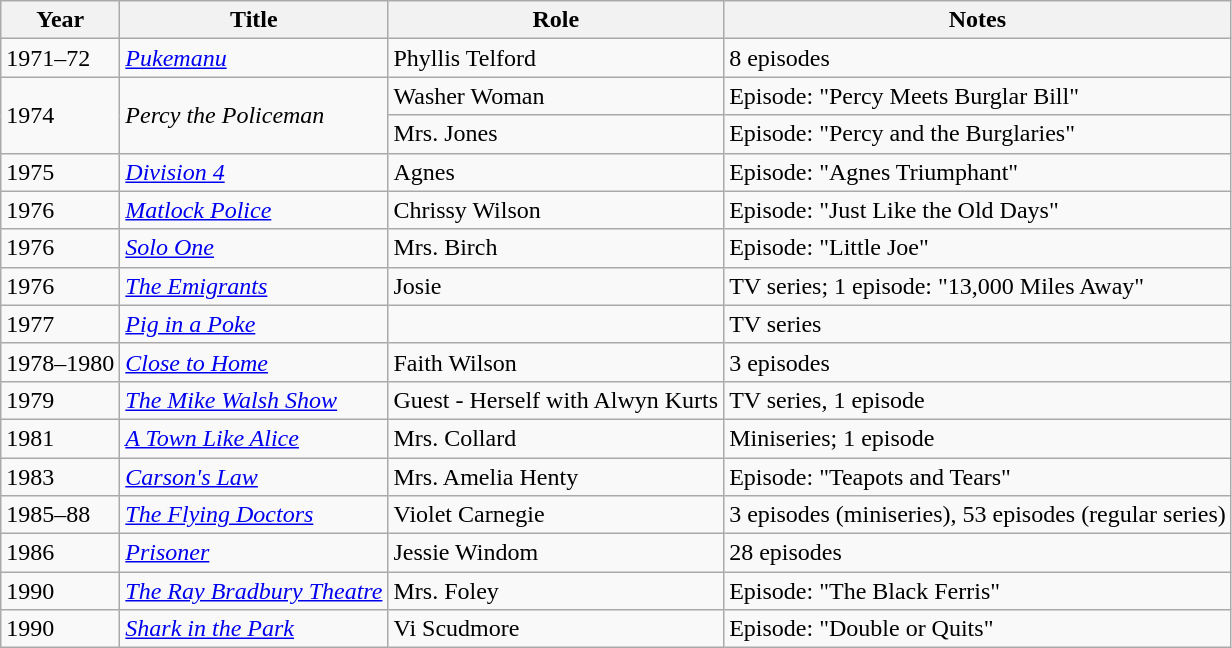<table class="wikitable">
<tr>
<th>Year</th>
<th>Title</th>
<th>Role</th>
<th>Notes</th>
</tr>
<tr>
<td>1971–72</td>
<td><em><a href='#'>Pukemanu</a></em></td>
<td>Phyllis Telford</td>
<td>8 episodes</td>
</tr>
<tr>
<td rowspan="2">1974</td>
<td rowspan="2"><em>Percy the Policeman</em></td>
<td>Washer Woman</td>
<td>Episode: "Percy Meets Burglar Bill"</td>
</tr>
<tr>
<td>Mrs. Jones</td>
<td>Episode: "Percy and the Burglaries"</td>
</tr>
<tr>
<td>1975</td>
<td><em><a href='#'>Division 4</a></em></td>
<td>Agnes</td>
<td>Episode: "Agnes Triumphant"</td>
</tr>
<tr>
<td>1976</td>
<td><em><a href='#'>Matlock Police</a></em></td>
<td>Chrissy Wilson</td>
<td>Episode: "Just Like the Old Days"</td>
</tr>
<tr>
<td>1976</td>
<td><em><a href='#'>Solo One</a></em></td>
<td>Mrs. Birch</td>
<td>Episode: "Little Joe"</td>
</tr>
<tr>
<td>1976</td>
<td><em><a href='#'>The Emigrants</a></em></td>
<td>Josie</td>
<td>TV series; 1 episode: "13,000 Miles Away"</td>
</tr>
<tr>
<td>1977</td>
<td><em><a href='#'>Pig in a Poke</a></em></td>
<td></td>
<td>TV series</td>
</tr>
<tr>
<td>1978–1980</td>
<td><em><a href='#'>Close to Home</a></em></td>
<td>Faith Wilson</td>
<td>3 episodes</td>
</tr>
<tr>
<td>1979</td>
<td><em><a href='#'>The Mike Walsh Show</a></em></td>
<td>Guest - Herself with Alwyn Kurts</td>
<td>TV series, 1 episode</td>
</tr>
<tr>
<td>1981</td>
<td><em><a href='#'>A Town Like Alice</a></em></td>
<td>Mrs. Collard</td>
<td>Miniseries; 1 episode</td>
</tr>
<tr>
<td>1983</td>
<td><em><a href='#'>Carson's Law</a></em></td>
<td>Mrs. Amelia Henty</td>
<td>Episode: "Teapots and Tears"</td>
</tr>
<tr>
<td>1985–88</td>
<td><em><a href='#'>The Flying Doctors</a></em></td>
<td>Violet Carnegie</td>
<td>3 episodes (miniseries), 53 episodes (regular series)</td>
</tr>
<tr>
<td>1986</td>
<td><em><a href='#'>Prisoner</a></em></td>
<td>Jessie Windom</td>
<td>28 episodes</td>
</tr>
<tr>
<td>1990</td>
<td><em><a href='#'>The Ray Bradbury Theatre</a></em></td>
<td>Mrs. Foley</td>
<td>Episode: "The Black Ferris"</td>
</tr>
<tr>
<td>1990</td>
<td><em><a href='#'>Shark in the Park</a></em></td>
<td>Vi Scudmore</td>
<td>Episode: "Double or Quits"</td>
</tr>
</table>
